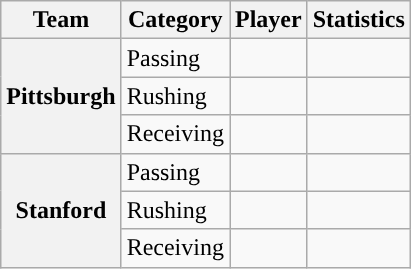<table class="wikitable" style="float:right">
<tr>
<th>Team</th>
<th>Category</th>
<th>Player</th>
<th>Statistics</th>
</tr>
<tr>
<th rowspan=3>Pittsburgh</th>
<td>Passing</td>
<td></td>
<td></td>
</tr>
<tr>
<td>Rushing</td>
<td></td>
<td></td>
</tr>
<tr>
<td>Receiving</td>
<td></td>
<td></td>
</tr>
<tr>
<th rowspan=3>Stanford</th>
<td>Passing</td>
<td></td>
<td></td>
</tr>
<tr>
<td>Rushing</td>
<td></td>
<td></td>
</tr>
<tr>
<td>Receiving</td>
<td></td>
<td></td>
</tr>
</table>
